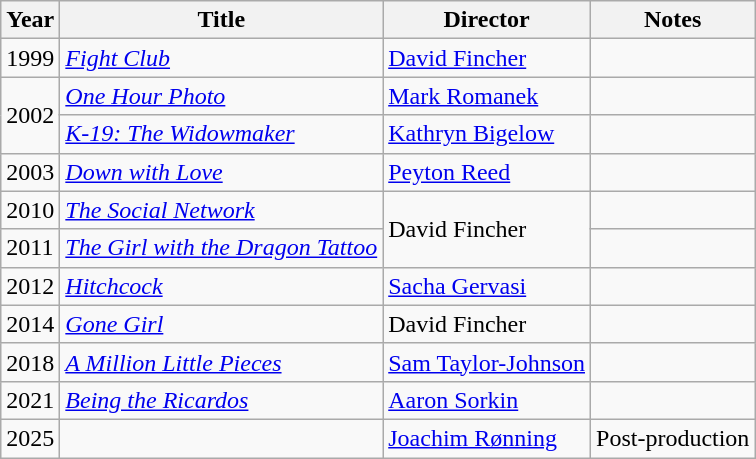<table class="wikitable">
<tr>
<th>Year</th>
<th>Title</th>
<th>Director</th>
<th>Notes</th>
</tr>
<tr>
<td>1999</td>
<td><em><a href='#'>Fight Club</a></em></td>
<td><a href='#'>David Fincher</a></td>
<td></td>
</tr>
<tr>
<td rowspan=2>2002</td>
<td><em><a href='#'>One Hour Photo</a></em></td>
<td><a href='#'>Mark Romanek</a></td>
<td></td>
</tr>
<tr>
<td><em><a href='#'>K-19: The Widowmaker</a></em></td>
<td><a href='#'>Kathryn Bigelow</a></td>
<td></td>
</tr>
<tr>
<td>2003</td>
<td><em><a href='#'>Down with Love</a></em></td>
<td><a href='#'>Peyton Reed</a></td>
<td></td>
</tr>
<tr>
<td>2010</td>
<td><em><a href='#'>The Social Network</a></em></td>
<td rowspan=2>David Fincher</td>
<td></td>
</tr>
<tr>
<td>2011</td>
<td><em><a href='#'>The Girl with the Dragon Tattoo</a></em></td>
<td></td>
</tr>
<tr>
<td>2012</td>
<td><em><a href='#'>Hitchcock</a></em></td>
<td><a href='#'>Sacha Gervasi</a></td>
<td></td>
</tr>
<tr>
<td>2014</td>
<td><em><a href='#'>Gone Girl</a></em></td>
<td>David Fincher</td>
<td></td>
</tr>
<tr>
<td>2018</td>
<td><em><a href='#'>A Million Little Pieces</a></em></td>
<td><a href='#'>Sam Taylor-Johnson</a></td>
<td></td>
</tr>
<tr>
<td>2021</td>
<td><em><a href='#'>Being the Ricardos</a></em></td>
<td><a href='#'>Aaron Sorkin</a></td>
<td></td>
</tr>
<tr>
<td>2025</td>
<td></td>
<td><a href='#'>Joachim Rønning</a></td>
<td>Post-production</td>
</tr>
</table>
